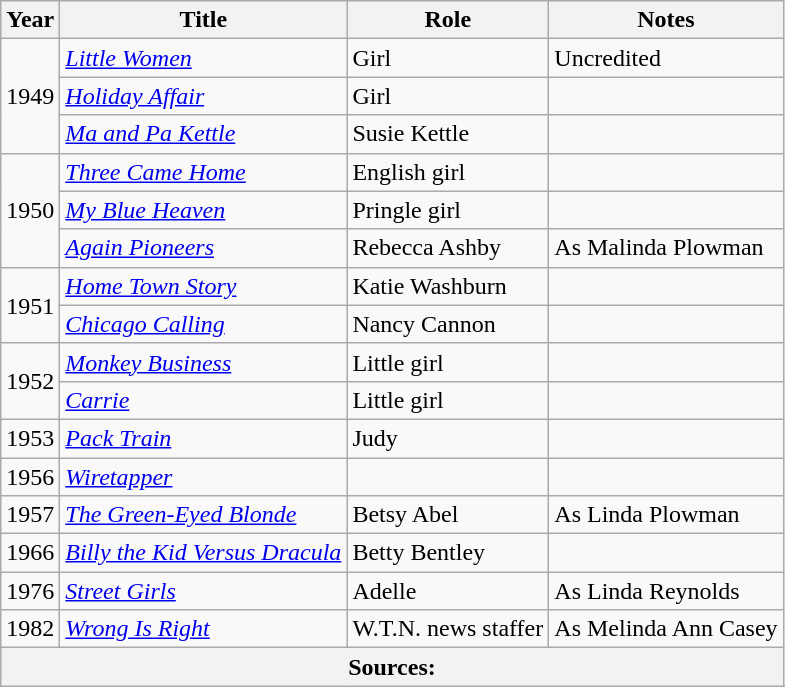<table class="wikitable sortable">
<tr>
<th>Year</th>
<th>Title</th>
<th>Role</th>
<th>Notes</th>
</tr>
<tr>
<td rowspan=3>1949</td>
<td><em><a href='#'>Little Women</a></em></td>
<td>Girl</td>
<td>Uncredited</td>
</tr>
<tr>
<td><em><a href='#'>Holiday Affair</a></em></td>
<td>Girl</td>
<td></td>
</tr>
<tr>
<td><em><a href='#'>Ma and Pa Kettle</a></em></td>
<td>Susie Kettle</td>
<td></td>
</tr>
<tr>
<td rowspan=3>1950</td>
<td><em><a href='#'>Three Came Home</a></em></td>
<td>English girl</td>
<td></td>
</tr>
<tr>
<td><em><a href='#'>My Blue Heaven</a></em></td>
<td>Pringle girl</td>
<td></td>
</tr>
<tr>
<td><em><a href='#'>Again Pioneers</a></em></td>
<td>Rebecca Ashby</td>
<td>As Malinda Plowman</td>
</tr>
<tr>
<td rowspan=2>1951</td>
<td><em><a href='#'>Home Town Story</a></em></td>
<td>Katie Washburn</td>
<td></td>
</tr>
<tr>
<td><em><a href='#'>Chicago Calling</a></em></td>
<td>Nancy Cannon</td>
<td></td>
</tr>
<tr>
<td rowspan=2>1952</td>
<td><em><a href='#'>Monkey Business</a></em></td>
<td>Little girl</td>
<td></td>
</tr>
<tr>
<td><em><a href='#'>Carrie</a></em></td>
<td>Little girl</td>
<td></td>
</tr>
<tr>
<td>1953</td>
<td><em><a href='#'>Pack Train</a></em></td>
<td>Judy</td>
<td></td>
</tr>
<tr>
<td>1956</td>
<td><em><a href='#'>Wiretapper</a></em></td>
<td></td>
<td></td>
</tr>
<tr>
<td>1957</td>
<td><em><a href='#'>The Green-Eyed Blonde</a></em></td>
<td>Betsy Abel</td>
<td>As Linda Plowman</td>
</tr>
<tr>
<td>1966</td>
<td><em><a href='#'>Billy the Kid Versus Dracula</a></em></td>
<td>Betty Bentley</td>
<td></td>
</tr>
<tr>
<td>1976</td>
<td><em><a href='#'>Street Girls</a></em></td>
<td>Adelle</td>
<td>As Linda Reynolds</td>
</tr>
<tr>
<td>1982</td>
<td><em><a href='#'>Wrong Is Right</a></em></td>
<td>W.T.N. news staffer</td>
<td>As Melinda Ann Casey</td>
</tr>
<tr>
<th colspan=4>Sources:</th>
</tr>
</table>
